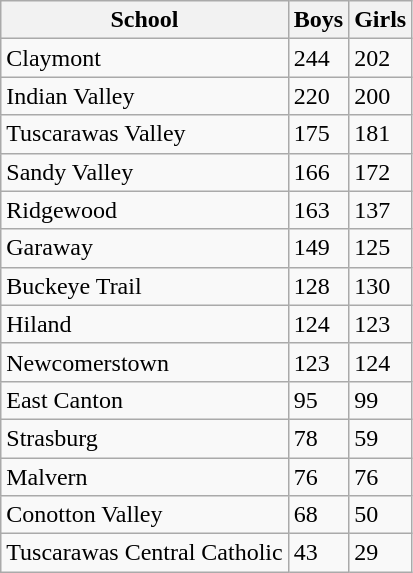<table class="wikitable">
<tr>
<th>School</th>
<th>Boys</th>
<th>Girls</th>
</tr>
<tr>
<td>Claymont</td>
<td>244</td>
<td>202</td>
</tr>
<tr>
<td>Indian Valley</td>
<td>220</td>
<td>200</td>
</tr>
<tr>
<td>Tuscarawas Valley</td>
<td>175</td>
<td>181</td>
</tr>
<tr>
<td>Sandy Valley</td>
<td>166</td>
<td>172</td>
</tr>
<tr>
<td>Ridgewood</td>
<td>163</td>
<td>137</td>
</tr>
<tr>
<td>Garaway</td>
<td>149</td>
<td>125</td>
</tr>
<tr>
<td>Buckeye Trail</td>
<td>128</td>
<td>130</td>
</tr>
<tr>
<td>Hiland</td>
<td>124</td>
<td>123</td>
</tr>
<tr>
<td>Newcomerstown</td>
<td>123</td>
<td>124</td>
</tr>
<tr>
<td>East Canton</td>
<td>95</td>
<td>99</td>
</tr>
<tr>
<td>Strasburg</td>
<td>78</td>
<td>59</td>
</tr>
<tr>
<td>Malvern</td>
<td>76</td>
<td>76</td>
</tr>
<tr>
<td>Conotton Valley</td>
<td>68</td>
<td>50</td>
</tr>
<tr>
<td>Tuscarawas Central Catholic</td>
<td>43</td>
<td>29</td>
</tr>
</table>
